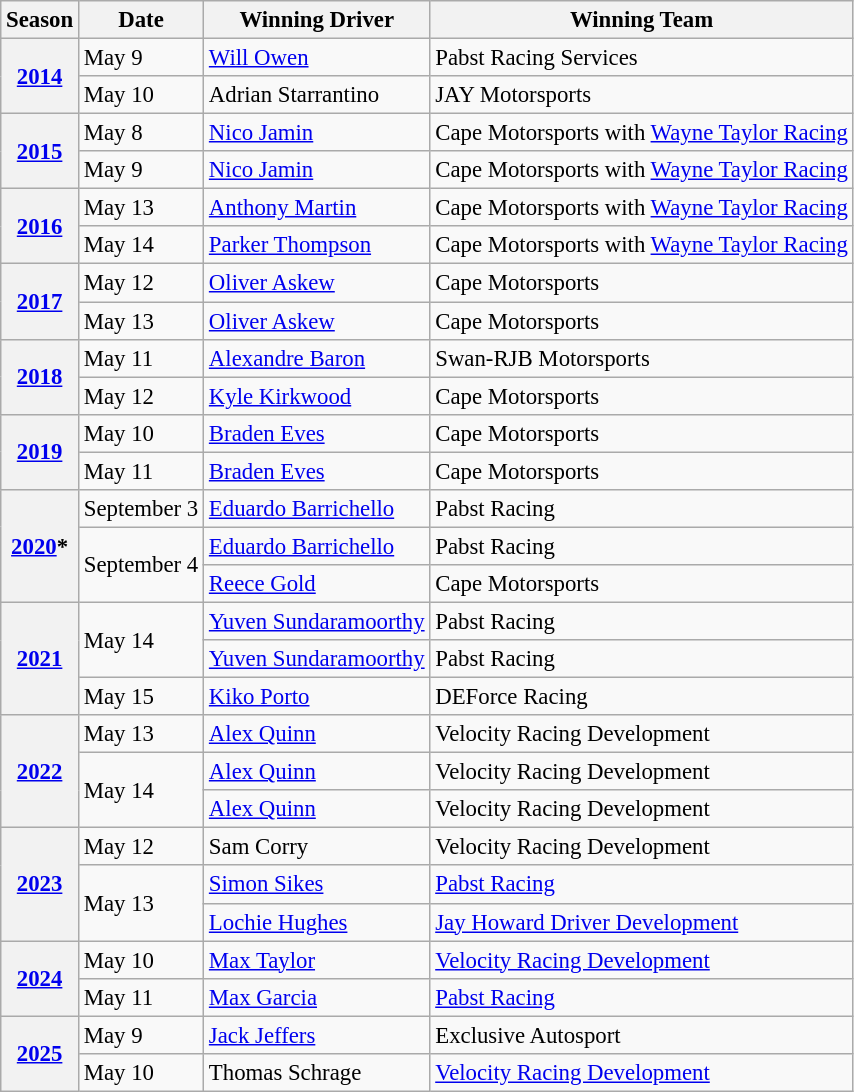<table class="wikitable" style="font-size: 95%;">
<tr>
<th>Season</th>
<th>Date</th>
<th>Winning Driver</th>
<th>Winning Team</th>
</tr>
<tr>
<th rowspan=2><a href='#'>2014</a></th>
<td>May 9</td>
<td> <a href='#'>Will Owen</a></td>
<td>Pabst Racing Services</td>
</tr>
<tr>
<td>May 10</td>
<td> Adrian Starrantino</td>
<td>JAY Motorsports</td>
</tr>
<tr>
<th rowspan=2><a href='#'>2015</a></th>
<td>May 8</td>
<td> <a href='#'>Nico Jamin</a></td>
<td>Cape Motorsports with <a href='#'>Wayne Taylor Racing</a></td>
</tr>
<tr>
<td>May 9</td>
<td> <a href='#'>Nico Jamin</a></td>
<td>Cape Motorsports with <a href='#'>Wayne Taylor Racing</a></td>
</tr>
<tr>
<th rowspan=2><a href='#'>2016</a></th>
<td>May 13</td>
<td> <a href='#'>Anthony Martin</a></td>
<td>Cape Motorsports with <a href='#'>Wayne Taylor Racing</a></td>
</tr>
<tr>
<td>May 14</td>
<td> <a href='#'>Parker Thompson</a></td>
<td>Cape Motorsports with <a href='#'>Wayne Taylor Racing</a></td>
</tr>
<tr>
<th rowspan=2><a href='#'>2017</a></th>
<td>May 12</td>
<td> <a href='#'>Oliver Askew</a></td>
<td>Cape Motorsports</td>
</tr>
<tr>
<td>May 13</td>
<td> <a href='#'>Oliver Askew</a></td>
<td>Cape Motorsports</td>
</tr>
<tr>
<th rowspan="2"><a href='#'>2018</a></th>
<td>May 11</td>
<td> <a href='#'>Alexandre Baron</a></td>
<td>Swan-RJB Motorsports</td>
</tr>
<tr>
<td>May 12</td>
<td> <a href='#'>Kyle Kirkwood</a></td>
<td>Cape Motorsports</td>
</tr>
<tr>
<th rowspan="2"><a href='#'>2019</a></th>
<td>May 10</td>
<td> <a href='#'>Braden Eves</a></td>
<td>Cape Motorsports</td>
</tr>
<tr>
<td>May 11</td>
<td> <a href='#'>Braden Eves</a></td>
<td>Cape Motorsports</td>
</tr>
<tr>
<th rowspan="3"><a href='#'>2020</a>*</th>
<td>September 3</td>
<td> <a href='#'>Eduardo Barrichello</a></td>
<td>Pabst Racing</td>
</tr>
<tr>
<td rowspan=2>September 4</td>
<td> <a href='#'>Eduardo Barrichello</a></td>
<td>Pabst Racing</td>
</tr>
<tr>
<td> <a href='#'>Reece Gold</a></td>
<td>Cape Motorsports</td>
</tr>
<tr>
<th rowspan="3"><a href='#'>2021</a></th>
<td rowspan="2">May 14</td>
<td> <a href='#'>Yuven Sundaramoorthy</a></td>
<td>Pabst Racing</td>
</tr>
<tr>
<td> <a href='#'>Yuven Sundaramoorthy</a></td>
<td>Pabst Racing</td>
</tr>
<tr>
<td>May 15</td>
<td> <a href='#'>Kiko Porto</a></td>
<td>DEForce Racing</td>
</tr>
<tr>
<th rowspan="3"><a href='#'>2022</a></th>
<td>May 13</td>
<td> <a href='#'>Alex Quinn</a></td>
<td>Velocity Racing Development</td>
</tr>
<tr>
<td rowspan="2">May 14</td>
<td> <a href='#'>Alex Quinn</a></td>
<td>Velocity Racing Development</td>
</tr>
<tr>
<td> <a href='#'>Alex Quinn</a></td>
<td>Velocity Racing Development</td>
</tr>
<tr>
<th rowspan="3"><a href='#'>2023</a></th>
<td>May 12</td>
<td> Sam Corry</td>
<td>Velocity Racing Development</td>
</tr>
<tr>
<td rowspan="2">May 13</td>
<td> <a href='#'>Simon Sikes</a></td>
<td><a href='#'>Pabst Racing</a></td>
</tr>
<tr>
<td> <a href='#'>Lochie Hughes</a></td>
<td><a href='#'>Jay Howard Driver Development</a></td>
</tr>
<tr>
<th rowspan="2"><a href='#'>2024</a></th>
<td>May 10</td>
<td> <a href='#'>Max Taylor</a></td>
<td><a href='#'>Velocity Racing Development</a></td>
</tr>
<tr>
<td>May 11</td>
<td> <a href='#'>Max Garcia</a></td>
<td><a href='#'>Pabst Racing</a></td>
</tr>
<tr>
<th rowspan="2"><a href='#'>2025</a></th>
<td>May 9</td>
<td> <a href='#'>Jack Jeffers</a></td>
<td>Exclusive Autosport</td>
</tr>
<tr>
<td>May 10</td>
<td> Thomas Schrage</td>
<td><a href='#'>Velocity Racing Development</a></td>
</tr>
</table>
